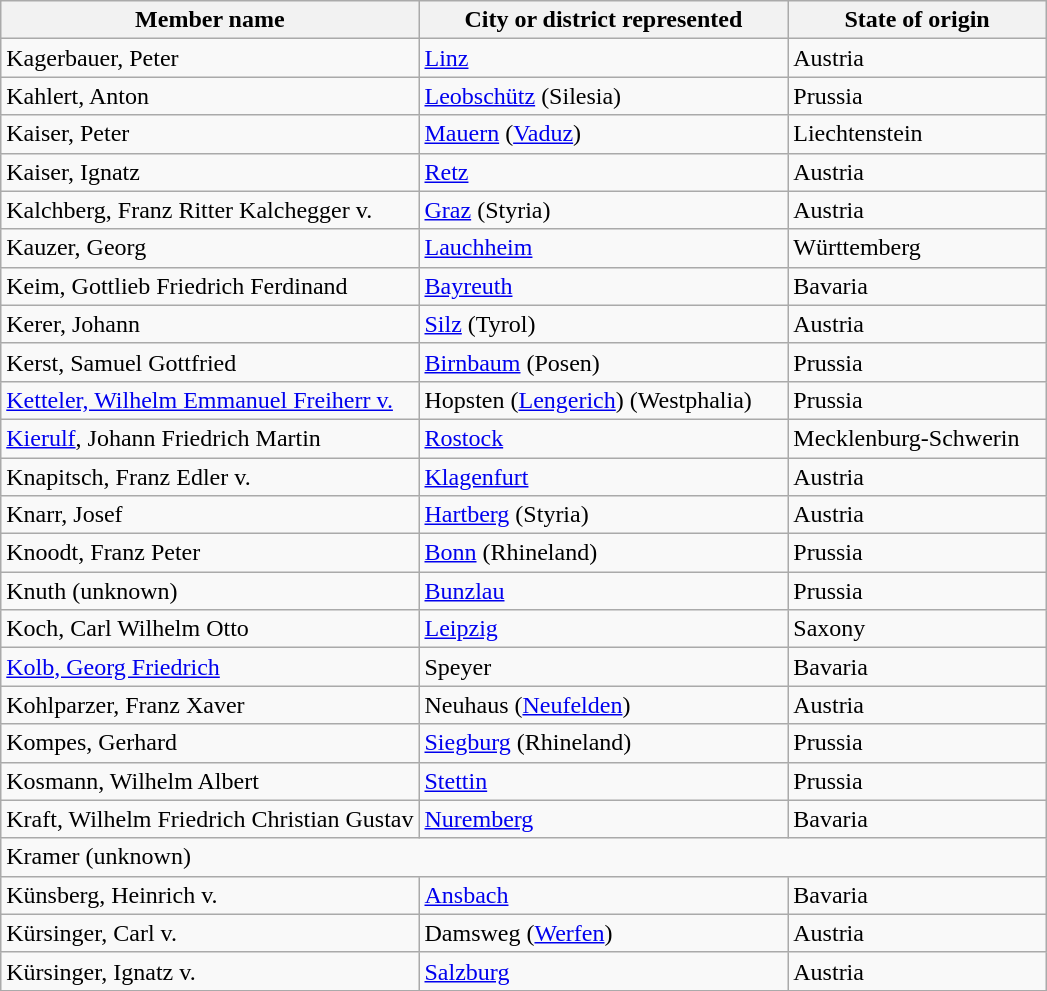<table class="wikitable">
<tr>
<th width="40%">Member name</th>
<th>City or district represented</th>
<th>State of origin</th>
</tr>
<tr>
<td>Kagerbauer, Peter</td>
<td><a href='#'>Linz</a></td>
<td>Austria</td>
</tr>
<tr>
<td>Kahlert, Anton</td>
<td><a href='#'>Leobschütz</a> (Silesia)</td>
<td>Prussia</td>
</tr>
<tr>
<td>Kaiser, Peter</td>
<td><a href='#'>Mauern</a> (<a href='#'>Vaduz</a>)</td>
<td>Liechtenstein</td>
</tr>
<tr>
<td>Kaiser, Ignatz</td>
<td><a href='#'>Retz</a></td>
<td>Austria</td>
</tr>
<tr>
<td>Kalchberg, Franz Ritter Kalchegger v.</td>
<td><a href='#'>Graz</a> (Styria)</td>
<td>Austria</td>
</tr>
<tr>
<td>Kauzer, Georg</td>
<td><a href='#'>Lauchheim</a></td>
<td>Württemberg</td>
</tr>
<tr>
<td>Keim, Gottlieb Friedrich Ferdinand</td>
<td><a href='#'>Bayreuth</a></td>
<td>Bavaria</td>
</tr>
<tr>
<td>Kerer, Johann</td>
<td><a href='#'>Silz</a> (Tyrol)</td>
<td>Austria</td>
</tr>
<tr>
<td>Kerst, Samuel Gottfried</td>
<td><a href='#'>Birnbaum</a> (Posen)</td>
<td>Prussia</td>
</tr>
<tr>
<td><a href='#'>Ketteler, Wilhelm Emmanuel Freiherr v.</a></td>
<td>Hopsten (<a href='#'>Lengerich</a>) (Westphalia)</td>
<td>Prussia</td>
</tr>
<tr>
<td><a href='#'>Kierulf</a>, Johann Friedrich Martin</td>
<td><a href='#'>Rostock</a></td>
<td>Mecklenburg-Schwerin</td>
</tr>
<tr>
<td>Knapitsch, Franz Edler v.</td>
<td><a href='#'>Klagenfurt</a></td>
<td>Austria</td>
</tr>
<tr>
<td>Knarr, Josef</td>
<td><a href='#'>Hartberg</a> (Styria)</td>
<td>Austria</td>
</tr>
<tr>
<td>Knoodt, Franz Peter</td>
<td><a href='#'>Bonn</a> (Rhineland)</td>
<td>Prussia</td>
</tr>
<tr>
<td>Knuth (unknown)</td>
<td><a href='#'>Bunzlau</a></td>
<td>Prussia</td>
</tr>
<tr>
<td>Koch, Carl Wilhelm Otto</td>
<td><a href='#'>Leipzig</a></td>
<td>Saxony</td>
</tr>
<tr>
<td><a href='#'>Kolb, Georg Friedrich</a></td>
<td>Speyer</td>
<td>Bavaria</td>
</tr>
<tr>
<td>Kohlparzer, Franz Xaver</td>
<td>Neuhaus (<a href='#'>Neufelden</a>)</td>
<td>Austria</td>
</tr>
<tr>
<td>Kompes, Gerhard</td>
<td><a href='#'>Siegburg</a> (Rhineland)</td>
<td>Prussia</td>
</tr>
<tr>
<td>Kosmann, Wilhelm Albert</td>
<td><a href='#'>Stettin</a></td>
<td>Prussia</td>
</tr>
<tr>
<td>Kraft, Wilhelm Friedrich Christian Gustav</td>
<td><a href='#'>Nuremberg</a></td>
<td>Bavaria</td>
</tr>
<tr>
<td colspan=3>Kramer (unknown)</td>
</tr>
<tr>
<td>Künsberg, Heinrich v.</td>
<td><a href='#'>Ansbach</a></td>
<td>Bavaria</td>
</tr>
<tr>
<td>Kürsinger, Carl v.</td>
<td>Damsweg (<a href='#'>Werfen</a>)</td>
<td>Austria</td>
</tr>
<tr>
<td>Kürsinger, Ignatz v.</td>
<td><a href='#'>Salzburg</a></td>
<td>Austria</td>
</tr>
<tr>
</tr>
</table>
